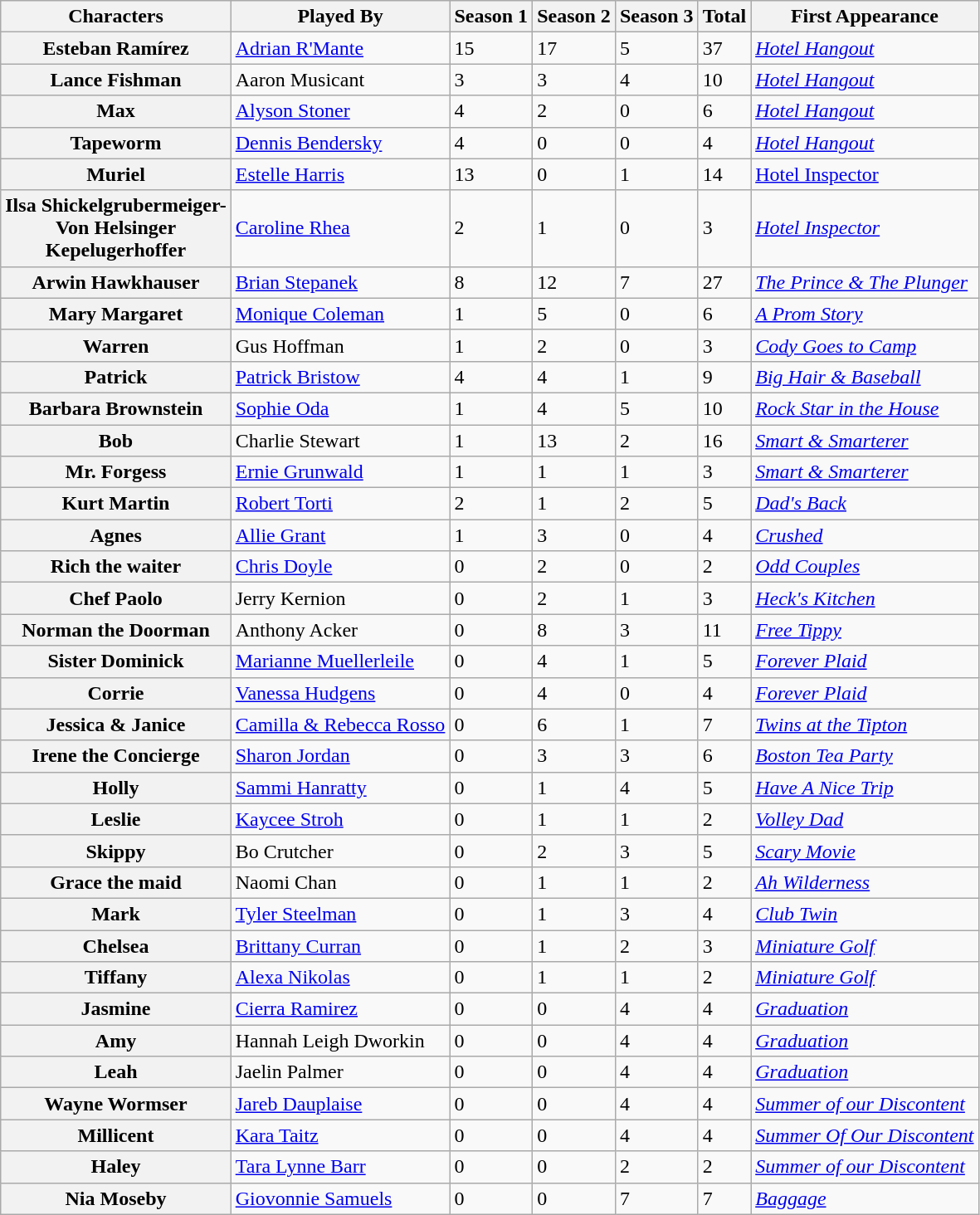<table class="wikitable sortable">
<tr>
<th>Characters</th>
<th>Played By</th>
<th>Season 1</th>
<th>Season 2</th>
<th>Season 3</th>
<th>Total</th>
<th class="unsortable">First Appearance</th>
</tr>
<tr>
<th>Esteban Ramírez</th>
<td><a href='#'>Adrian R'Mante</a></td>
<td>15</td>
<td>17</td>
<td>5</td>
<td>37</td>
<td><em><a href='#'>Hotel Hangout</a></em></td>
</tr>
<tr>
<th>Lance Fishman</th>
<td>Aaron Musicant</td>
<td>3</td>
<td>3</td>
<td>4</td>
<td>10</td>
<td><em><a href='#'>Hotel Hangout</a></em></td>
</tr>
<tr>
<th>Max</th>
<td><a href='#'>Alyson Stoner</a></td>
<td>4</td>
<td>2</td>
<td>0</td>
<td>6</td>
<td><em><a href='#'>Hotel Hangout</a></em></td>
</tr>
<tr>
<th>Tapeworm</th>
<td><a href='#'>Dennis Bendersky</a></td>
<td>4</td>
<td>0</td>
<td>0</td>
<td>4</td>
<td><em><a href='#'>Hotel Hangout</a></em></td>
</tr>
<tr>
<th>Muriel</th>
<td><a href='#'>Estelle Harris</a></td>
<td>13</td>
<td>0</td>
<td>1</td>
<td>14</td>
<td><a href='#'>Hotel Inspector</a></td>
</tr>
<tr>
<th>Ilsa Shickelgrubermeiger-<br>Von Helsinger<br>Kepelugerhoffer</th>
<td><a href='#'>Caroline Rhea</a></td>
<td>2</td>
<td>1</td>
<td>0</td>
<td>3</td>
<td><em><a href='#'>Hotel Inspector</a></em></td>
</tr>
<tr>
<th>Arwin Hawkhauser</th>
<td><a href='#'>Brian Stepanek</a></td>
<td>8</td>
<td>12</td>
<td>7</td>
<td>27</td>
<td><em><a href='#'>The Prince & The Plunger</a></em></td>
</tr>
<tr>
<th>Mary Margaret</th>
<td><a href='#'>Monique Coleman</a></td>
<td>1</td>
<td>5</td>
<td>0</td>
<td>6</td>
<td><em><a href='#'>A Prom Story</a></em></td>
</tr>
<tr>
<th>Warren</th>
<td>Gus Hoffman</td>
<td>1</td>
<td>2</td>
<td>0</td>
<td>3</td>
<td><em><a href='#'>Cody Goes to Camp</a></em></td>
</tr>
<tr>
<th>Patrick</th>
<td><a href='#'>Patrick Bristow</a></td>
<td>4</td>
<td>4</td>
<td>1</td>
<td>9</td>
<td><em><a href='#'>Big Hair & Baseball</a></em></td>
</tr>
<tr>
<th>Barbara Brownstein</th>
<td><a href='#'>Sophie Oda</a></td>
<td>1</td>
<td>4</td>
<td>5</td>
<td>10</td>
<td><em><a href='#'>Rock Star in the House</a></em></td>
</tr>
<tr>
<th>Bob</th>
<td>Charlie Stewart</td>
<td>1</td>
<td>13</td>
<td>2</td>
<td>16</td>
<td><em><a href='#'>Smart & Smarterer</a></em></td>
</tr>
<tr>
<th>Mr. Forgess</th>
<td><a href='#'>Ernie Grunwald</a></td>
<td>1</td>
<td>1</td>
<td>1</td>
<td>3</td>
<td><em><a href='#'>Smart & Smarterer</a></em></td>
</tr>
<tr>
<th>Kurt Martin</th>
<td><a href='#'>Robert Torti</a></td>
<td>2</td>
<td>1</td>
<td>2</td>
<td>5</td>
<td><em><a href='#'>Dad's Back</a></em></td>
</tr>
<tr>
<th>Agnes</th>
<td><a href='#'>Allie Grant</a></td>
<td>1</td>
<td>3</td>
<td>0</td>
<td>4</td>
<td><em><a href='#'>Crushed</a></em></td>
</tr>
<tr>
<th>Rich the waiter</th>
<td><a href='#'>Chris Doyle</a></td>
<td>0</td>
<td>2</td>
<td>0</td>
<td>2</td>
<td><em><a href='#'>Odd Couples</a></em></td>
</tr>
<tr>
<th>Chef Paolo</th>
<td>Jerry Kernion</td>
<td>0</td>
<td>2</td>
<td>1</td>
<td>3</td>
<td><em><a href='#'>Heck's Kitchen</a></em></td>
</tr>
<tr>
<th>Norman the Doorman</th>
<td>Anthony Acker</td>
<td>0</td>
<td>8</td>
<td>3</td>
<td>11</td>
<td><em><a href='#'>Free Tippy</a></em></td>
</tr>
<tr>
<th>Sister Dominick</th>
<td><a href='#'>Marianne Muellerleile</a></td>
<td>0</td>
<td>4</td>
<td>1</td>
<td>5</td>
<td><em><a href='#'>Forever Plaid</a></em></td>
</tr>
<tr>
<th>Corrie</th>
<td><a href='#'>Vanessa Hudgens</a></td>
<td>0</td>
<td>4</td>
<td>0</td>
<td>4</td>
<td><em><a href='#'>Forever Plaid</a></em></td>
</tr>
<tr>
<th>Jessica & Janice</th>
<td><a href='#'>Camilla & Rebecca Rosso</a></td>
<td>0</td>
<td>6</td>
<td>1</td>
<td>7</td>
<td><em><a href='#'>Twins at the Tipton</a></em></td>
</tr>
<tr>
<th>Irene the Concierge</th>
<td><a href='#'>Sharon Jordan</a></td>
<td>0</td>
<td>3</td>
<td>3</td>
<td>6</td>
<td><em><a href='#'>Boston Tea Party</a></em></td>
</tr>
<tr>
<th>Holly</th>
<td><a href='#'>Sammi Hanratty</a></td>
<td>0</td>
<td>1</td>
<td>4</td>
<td>5</td>
<td><em><a href='#'>Have A Nice Trip</a></em></td>
</tr>
<tr>
<th>Leslie</th>
<td><a href='#'>Kaycee Stroh</a></td>
<td>0</td>
<td>1</td>
<td>1</td>
<td>2</td>
<td><em><a href='#'>Volley Dad</a></em></td>
</tr>
<tr>
<th>Skippy</th>
<td>Bo Crutcher</td>
<td>0</td>
<td>2</td>
<td>3</td>
<td>5</td>
<td><em><a href='#'>Scary Movie</a></em></td>
</tr>
<tr>
<th>Grace the maid</th>
<td>Naomi Chan</td>
<td>0</td>
<td>1</td>
<td>1</td>
<td>2</td>
<td><em><a href='#'>Ah Wilderness</a></em></td>
</tr>
<tr>
<th>Mark</th>
<td><a href='#'>Tyler Steelman</a></td>
<td>0</td>
<td>1</td>
<td>3</td>
<td>4</td>
<td><em><a href='#'>Club Twin</a></em></td>
</tr>
<tr>
<th>Chelsea</th>
<td><a href='#'>Brittany Curran</a></td>
<td>0</td>
<td>1</td>
<td>2</td>
<td>3</td>
<td><em><a href='#'>Miniature Golf</a></em></td>
</tr>
<tr>
<th>Tiffany</th>
<td><a href='#'>Alexa Nikolas</a></td>
<td>0</td>
<td>1</td>
<td>1</td>
<td>2</td>
<td><em><a href='#'>Miniature Golf</a></em></td>
</tr>
<tr>
<th>Jasmine</th>
<td><a href='#'>Cierra Ramirez</a></td>
<td>0</td>
<td>0</td>
<td>4</td>
<td>4</td>
<td><em><a href='#'>Graduation</a></em></td>
</tr>
<tr>
<th>Amy</th>
<td>Hannah Leigh Dworkin</td>
<td>0</td>
<td>0</td>
<td>4</td>
<td>4</td>
<td><em><a href='#'>Graduation</a></em></td>
</tr>
<tr>
<th>Leah</th>
<td>Jaelin Palmer</td>
<td>0</td>
<td>0</td>
<td>4</td>
<td>4</td>
<td><em><a href='#'>Graduation</a></em></td>
</tr>
<tr>
<th>Wayne Wormser</th>
<td><a href='#'>Jareb Dauplaise</a></td>
<td>0</td>
<td>0</td>
<td>4</td>
<td>4</td>
<td><em><a href='#'>Summer of our Discontent</a></em></td>
</tr>
<tr>
<th>Millicent</th>
<td><a href='#'>Kara Taitz</a></td>
<td>0</td>
<td>0</td>
<td>4</td>
<td>4</td>
<td><em><a href='#'>Summer Of Our Discontent</a></em></td>
</tr>
<tr>
<th>Haley</th>
<td><a href='#'>Tara Lynne Barr</a></td>
<td>0</td>
<td>0</td>
<td>2</td>
<td>2</td>
<td><em><a href='#'>Summer of our Discontent</a></em></td>
</tr>
<tr>
<th>Nia Moseby</th>
<td><a href='#'>Giovonnie Samuels</a></td>
<td>0</td>
<td>0</td>
<td>7</td>
<td>7</td>
<td><em><a href='#'>Baggage</a></em></td>
</tr>
</table>
